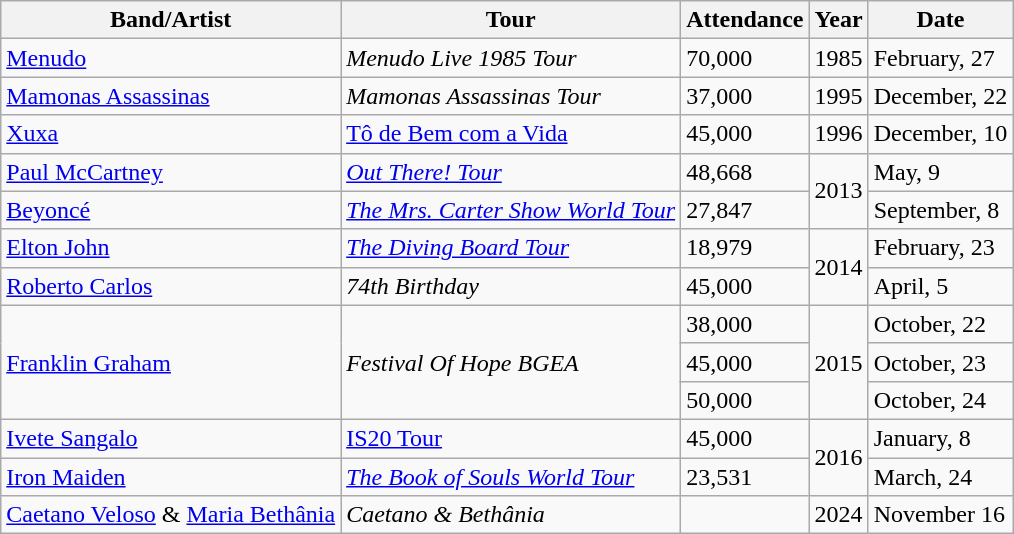<table class = "wikitable sortable">
<tr>
<th>Band/Artist</th>
<th>Tour</th>
<th>Attendance</th>
<th>Year</th>
<th>Date</th>
</tr>
<tr>
<td><a href='#'>Menudo</a></td>
<td><em>Menudo Live 1985 Tour</em></td>
<td>70,000</td>
<td>1985</td>
<td>February, 27</td>
</tr>
<tr>
<td><a href='#'>Mamonas Assassinas</a></td>
<td><em>Mamonas Assassinas Tour</em></td>
<td>37,000</td>
<td>1995</td>
<td>December, 22</td>
</tr>
<tr>
<td><a href='#'>Xuxa</a></td>
<td><a href='#'>Tô de Bem com a Vida</a></td>
<td>45,000</td>
<td>1996</td>
<td>December, 10</td>
</tr>
<tr>
<td><a href='#'>Paul McCartney</a></td>
<td><em><a href='#'>Out There! Tour</a></em></td>
<td>48,668</td>
<td rowspan="2">2013</td>
<td>May, 9</td>
</tr>
<tr>
<td><a href='#'>Beyoncé</a></td>
<td><em><a href='#'>The Mrs. Carter Show World Tour</a></em></td>
<td>27,847</td>
<td>September, 8</td>
</tr>
<tr>
<td><a href='#'>Elton John</a></td>
<td><em><a href='#'>The Diving Board Tour</a></em></td>
<td>18,979</td>
<td rowspan="2">2014</td>
<td>February, 23</td>
</tr>
<tr>
<td><a href='#'>Roberto Carlos</a></td>
<td><em>74th Birthday</em></td>
<td>45,000</td>
<td>April, 5</td>
</tr>
<tr>
<td rowspan="3"><a href='#'>Franklin Graham</a></td>
<td rowspan="3"><em>Festival Of Hope BGEA</em></td>
<td>38,000</td>
<td rowspan="3">2015</td>
<td>October, 22</td>
</tr>
<tr>
<td>45,000</td>
<td>October, 23</td>
</tr>
<tr>
<td>50,000</td>
<td>October, 24</td>
</tr>
<tr>
<td><a href='#'>Ivete Sangalo</a></td>
<td><a href='#'>IS20 Tour</a></td>
<td>45,000</td>
<td rowspan="2">2016</td>
<td>January, 8</td>
</tr>
<tr>
<td><a href='#'>Iron Maiden</a></td>
<td><em><a href='#'>The Book of Souls World Tour</a></em></td>
<td>23,531</td>
<td>March, 24</td>
</tr>
<tr>
<td><a href='#'>Caetano Veloso</a> & <a href='#'>Maria Bethânia</a></td>
<td><em>Caetano & Bethânia</em></td>
<td></td>
<td>2024</td>
<td>November 16</td>
</tr>
</table>
